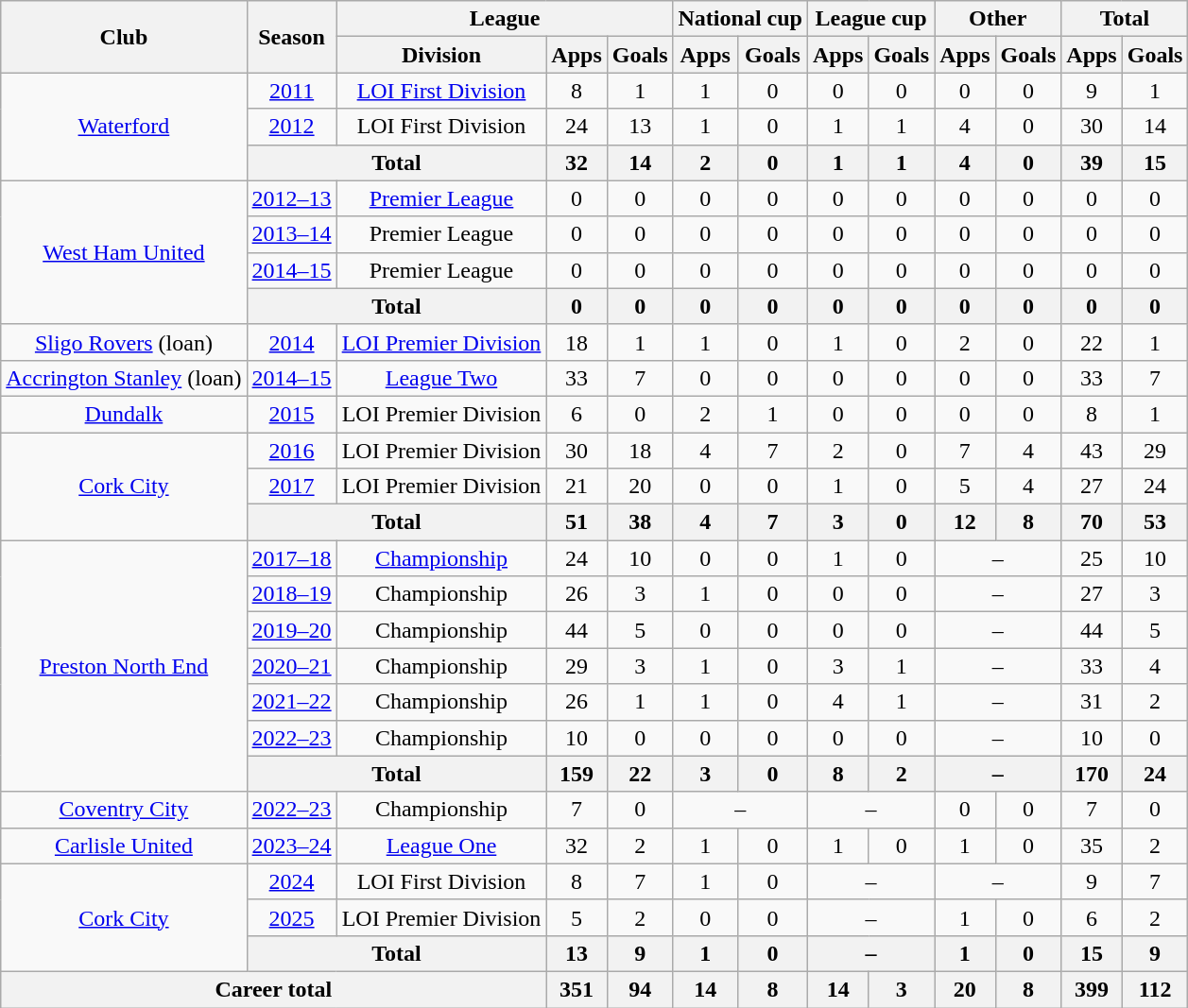<table class="wikitable" style="text-align:center">
<tr>
<th rowspan="2">Club</th>
<th rowspan="2">Season</th>
<th colspan="3">League</th>
<th colspan="2">National cup</th>
<th colspan="2">League cup</th>
<th colspan="2">Other</th>
<th colspan="2">Total</th>
</tr>
<tr>
<th>Division</th>
<th>Apps</th>
<th>Goals</th>
<th>Apps</th>
<th>Goals</th>
<th>Apps</th>
<th>Goals</th>
<th>Apps</th>
<th>Goals</th>
<th>Apps</th>
<th>Goals</th>
</tr>
<tr>
<td rowspan="3"><a href='#'>Waterford</a></td>
<td><a href='#'>2011</a></td>
<td><a href='#'>LOI First Division</a></td>
<td>8</td>
<td>1</td>
<td>1</td>
<td>0</td>
<td>0</td>
<td>0</td>
<td>0</td>
<td>0</td>
<td>9</td>
<td>1</td>
</tr>
<tr>
<td><a href='#'>2012</a></td>
<td>LOI First Division</td>
<td>24</td>
<td>13</td>
<td>1</td>
<td>0</td>
<td>1</td>
<td>1</td>
<td>4</td>
<td>0</td>
<td>30</td>
<td>14</td>
</tr>
<tr>
<th colspan="2">Total</th>
<th>32</th>
<th>14</th>
<th>2</th>
<th>0</th>
<th>1</th>
<th>1</th>
<th>4</th>
<th>0</th>
<th>39</th>
<th>15</th>
</tr>
<tr>
<td rowspan="4"><a href='#'>West Ham United</a></td>
<td><a href='#'>2012–13</a></td>
<td><a href='#'>Premier League</a></td>
<td>0</td>
<td>0</td>
<td>0</td>
<td>0</td>
<td>0</td>
<td>0</td>
<td>0</td>
<td>0</td>
<td>0</td>
<td>0</td>
</tr>
<tr>
<td><a href='#'>2013–14</a></td>
<td>Premier League</td>
<td>0</td>
<td>0</td>
<td>0</td>
<td>0</td>
<td>0</td>
<td>0</td>
<td>0</td>
<td>0</td>
<td>0</td>
<td>0</td>
</tr>
<tr>
<td><a href='#'>2014–15</a></td>
<td>Premier League</td>
<td>0</td>
<td>0</td>
<td>0</td>
<td>0</td>
<td>0</td>
<td>0</td>
<td>0</td>
<td>0</td>
<td>0</td>
<td>0</td>
</tr>
<tr>
<th colspan="2">Total</th>
<th>0</th>
<th>0</th>
<th>0</th>
<th>0</th>
<th>0</th>
<th>0</th>
<th>0</th>
<th>0</th>
<th>0</th>
<th>0</th>
</tr>
<tr>
<td><a href='#'>Sligo Rovers</a> (loan)</td>
<td><a href='#'>2014</a></td>
<td><a href='#'>LOI Premier Division</a></td>
<td>18</td>
<td>1</td>
<td>1</td>
<td>0</td>
<td>1</td>
<td>0</td>
<td>2</td>
<td>0</td>
<td>22</td>
<td>1</td>
</tr>
<tr>
<td><a href='#'>Accrington Stanley</a> (loan)</td>
<td><a href='#'>2014–15</a></td>
<td><a href='#'>League Two</a></td>
<td>33</td>
<td>7</td>
<td>0</td>
<td>0</td>
<td>0</td>
<td>0</td>
<td>0</td>
<td>0</td>
<td>33</td>
<td>7</td>
</tr>
<tr>
<td><a href='#'>Dundalk</a></td>
<td><a href='#'>2015</a></td>
<td>LOI Premier Division</td>
<td>6</td>
<td>0</td>
<td>2</td>
<td>1</td>
<td>0</td>
<td>0</td>
<td>0</td>
<td>0</td>
<td>8</td>
<td>1</td>
</tr>
<tr>
<td rowspan="3"><a href='#'>Cork City</a></td>
<td><a href='#'>2016</a></td>
<td>LOI Premier Division</td>
<td>30</td>
<td>18</td>
<td>4</td>
<td>7</td>
<td>2</td>
<td>0</td>
<td>7</td>
<td>4</td>
<td>43</td>
<td>29</td>
</tr>
<tr>
<td><a href='#'>2017</a></td>
<td>LOI Premier Division</td>
<td>21</td>
<td>20</td>
<td>0</td>
<td>0</td>
<td>1</td>
<td>0</td>
<td>5</td>
<td>4</td>
<td>27</td>
<td>24</td>
</tr>
<tr>
<th colspan="2">Total</th>
<th>51</th>
<th>38</th>
<th>4</th>
<th>7</th>
<th>3</th>
<th>0</th>
<th>12</th>
<th>8</th>
<th>70</th>
<th>53</th>
</tr>
<tr>
<td rowspan="7"><a href='#'>Preston North End</a></td>
<td><a href='#'>2017–18</a></td>
<td><a href='#'>Championship</a></td>
<td>24</td>
<td>10</td>
<td>0</td>
<td>0</td>
<td>1</td>
<td>0</td>
<td colspan="2">–</td>
<td>25</td>
<td>10</td>
</tr>
<tr>
<td><a href='#'>2018–19</a></td>
<td>Championship</td>
<td>26</td>
<td>3</td>
<td>1</td>
<td>0</td>
<td>0</td>
<td>0</td>
<td colspan="2">–</td>
<td>27</td>
<td>3</td>
</tr>
<tr>
<td><a href='#'>2019–20</a></td>
<td>Championship</td>
<td>44</td>
<td>5</td>
<td>0</td>
<td>0</td>
<td>0</td>
<td>0</td>
<td colspan="2">–</td>
<td>44</td>
<td>5</td>
</tr>
<tr>
<td><a href='#'>2020–21</a></td>
<td>Championship</td>
<td>29</td>
<td>3</td>
<td>1</td>
<td>0</td>
<td>3</td>
<td>1</td>
<td colspan="2">–</td>
<td>33</td>
<td>4</td>
</tr>
<tr>
<td><a href='#'>2021–22</a></td>
<td>Championship</td>
<td>26</td>
<td>1</td>
<td>1</td>
<td>0</td>
<td>4</td>
<td>1</td>
<td colspan="2">–</td>
<td>31</td>
<td>2</td>
</tr>
<tr>
<td><a href='#'>2022–23</a></td>
<td>Championship</td>
<td>10</td>
<td>0</td>
<td>0</td>
<td>0</td>
<td>0</td>
<td>0</td>
<td colspan="2">–</td>
<td>10</td>
<td>0</td>
</tr>
<tr>
<th colspan="2">Total</th>
<th>159</th>
<th>22</th>
<th>3</th>
<th>0</th>
<th>8</th>
<th>2</th>
<th colspan="2">–</th>
<th>170</th>
<th>24</th>
</tr>
<tr>
<td><a href='#'>Coventry City</a></td>
<td><a href='#'>2022–23</a></td>
<td>Championship</td>
<td>7</td>
<td>0</td>
<td colspan="2">–</td>
<td colspan="2">–</td>
<td>0</td>
<td>0</td>
<td>7</td>
<td>0</td>
</tr>
<tr>
<td><a href='#'>Carlisle United</a></td>
<td><a href='#'>2023–24</a></td>
<td><a href='#'>League One</a></td>
<td>32</td>
<td>2</td>
<td>1</td>
<td>0</td>
<td>1</td>
<td>0</td>
<td>1</td>
<td>0</td>
<td>35</td>
<td>2</td>
</tr>
<tr>
<td rowspan="3"><a href='#'>Cork City</a></td>
<td><a href='#'>2024</a></td>
<td>LOI First Division</td>
<td>8</td>
<td>7</td>
<td>1</td>
<td>0</td>
<td colspan="2">–</td>
<td colspan="2">–</td>
<td>9</td>
<td>7</td>
</tr>
<tr>
<td><a href='#'>2025</a></td>
<td>LOI Premier Division</td>
<td>5</td>
<td>2</td>
<td>0</td>
<td>0</td>
<td colspan="2">–</td>
<td>1</td>
<td>0</td>
<td>6</td>
<td>2</td>
</tr>
<tr>
<th colspan="2">Total</th>
<th>13</th>
<th>9</th>
<th>1</th>
<th>0</th>
<th colspan="2">–</th>
<th>1</th>
<th>0</th>
<th>15</th>
<th>9</th>
</tr>
<tr>
<th colspan="3">Career total</th>
<th>351</th>
<th>94</th>
<th>14</th>
<th>8</th>
<th>14</th>
<th>3</th>
<th>20</th>
<th>8</th>
<th>399</th>
<th>112</th>
</tr>
</table>
